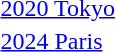<table>
<tr>
<td><a href='#'>2020 Tokyo</a><br></td>
<td></td>
<td></td>
<td></td>
</tr>
<tr>
<td><a href='#'>2024 Paris</a><br></td>
<td></td>
<td></td>
<td></td>
</tr>
<tr>
</tr>
</table>
